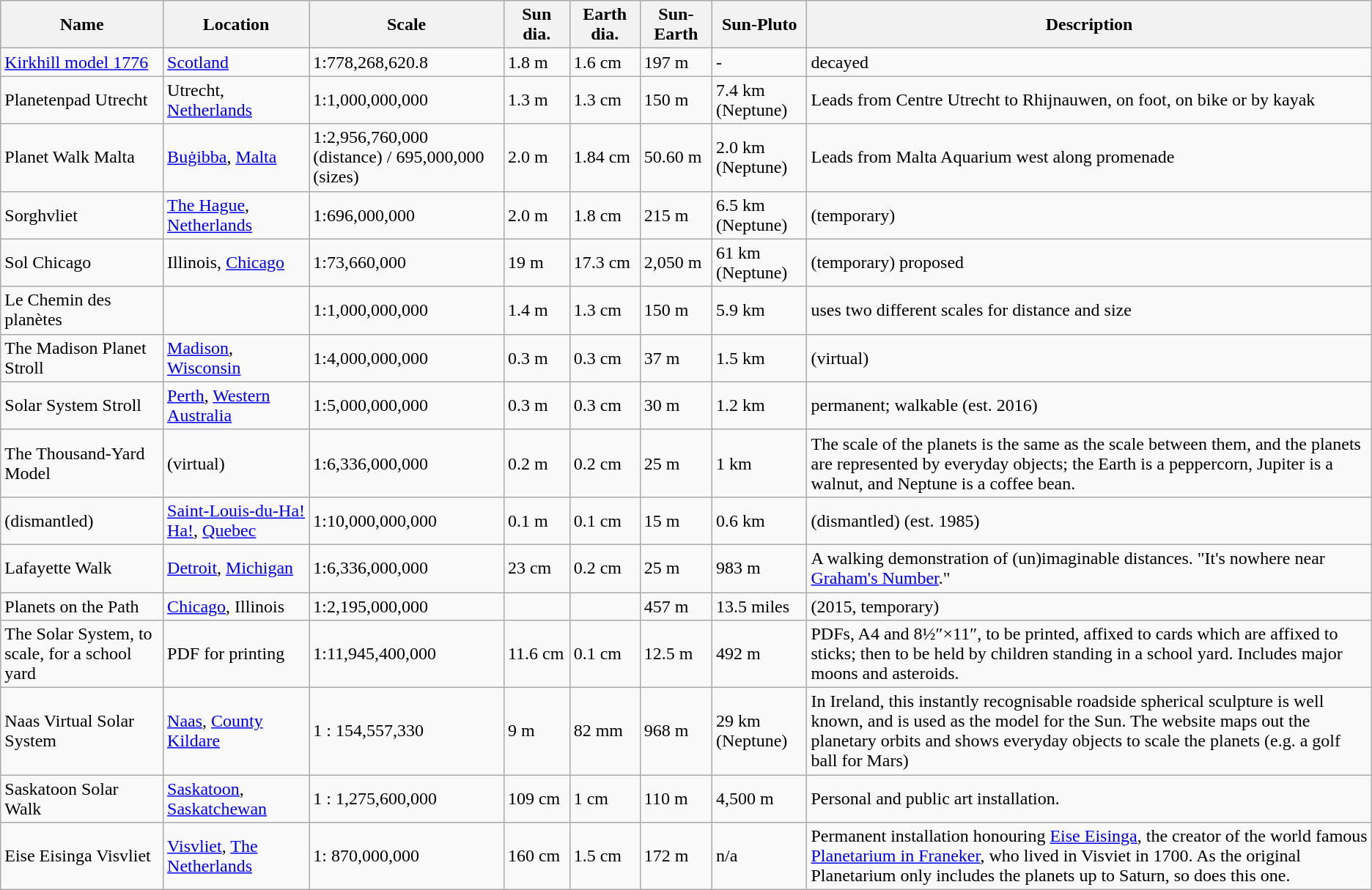<table class="wikitable collapsible" border="1" style="font-size: 100%">
<tr>
<th>Name</th>
<th>Location</th>
<th>Scale</th>
<th>Sun dia.</th>
<th>Earth dia.</th>
<th>Sun-Earth</th>
<th>Sun-Pluto</th>
<th>Description</th>
</tr>
<tr>
<td><a href='#'>Kirkhill model 1776</a></td>
<td> <a href='#'>Scotland</a></td>
<td>1:778,268,620.8</td>
<td>1.8 m</td>
<td>1.6 cm</td>
<td>197 m</td>
<td>-</td>
<td>decayed</td>
</tr>
<tr>
<td>Planetenpad Utrecht</td>
<td> Utrecht, <a href='#'>Netherlands</a></td>
<td>1:1,000,000,000</td>
<td>1.3 m</td>
<td>1.3 cm</td>
<td>150 m</td>
<td>7.4 km (Neptune)</td>
<td>Leads from Centre Utrecht to Rhijnauwen, on foot, on bike or by kayak</td>
</tr>
<tr>
<td>Planet Walk Malta</td>
<td> <a href='#'>Buġibba</a>, <a href='#'>Malta</a></td>
<td>1:2,956,760,000 (distance) / 695,000,000 (sizes)</td>
<td>2.0 m</td>
<td>1.84 cm</td>
<td>50.60 m</td>
<td>2.0 km (Neptune)</td>
<td>Leads from Malta Aquarium west along promenade</td>
</tr>
<tr>
<td>Sorghvliet</td>
<td> <a href='#'>The Hague</a>, <a href='#'>Netherlands</a></td>
<td>1:696,000,000</td>
<td>2.0 m</td>
<td>1.8 cm</td>
<td>215 m</td>
<td>6.5 km (Neptune)</td>
<td>(temporary)</td>
</tr>
<tr>
<td>Sol Chicago</td>
<td> Illinois, <a href='#'>Chicago</a></td>
<td>1:73,660,000</td>
<td>19 m</td>
<td>17.3 cm</td>
<td>2,050 m</td>
<td>61 km (Neptune)</td>
<td>(temporary) proposed</td>
</tr>
<tr>
<td>Le Chemin des planètes</td>
<td> </td>
<td>1:1,000,000,000</td>
<td>1.4 m</td>
<td>1.3 cm</td>
<td>150 m</td>
<td>5.9 km</td>
<td>uses two different scales for distance and size</td>
</tr>
<tr>
<td>The Madison Planet Stroll</td>
<td> <a href='#'>Madison</a>, <a href='#'>Wisconsin</a></td>
<td>1:4,000,000,000</td>
<td>0.3 m</td>
<td>0.3 cm</td>
<td>37 m</td>
<td>1.5 km</td>
<td>(virtual)</td>
</tr>
<tr>
<td>Solar System Stroll</td>
<td> <a href='#'>Perth</a>, <a href='#'>Western Australia</a></td>
<td>1:5,000,000,000</td>
<td>0.3 m</td>
<td>0.3 cm</td>
<td>30 m</td>
<td>1.2 km</td>
<td>permanent; walkable (est. 2016)</td>
</tr>
<tr>
<td>The Thousand-Yard Model</td>
<td>(virtual)</td>
<td>1:6,336,000,000</td>
<td>0.2 m</td>
<td>0.2 cm</td>
<td>25 m</td>
<td>1 km</td>
<td>The scale of the planets is the same as the scale between them, and the planets are represented by everyday objects; the Earth is a peppercorn, Jupiter is a walnut, and Neptune is a coffee bean.</td>
</tr>
<tr>
<td>(dismantled) </td>
<td> <a href='#'>Saint-Louis-du-Ha! Ha!</a>, <a href='#'>Quebec</a></td>
<td>1:10,000,000,000</td>
<td>0.1 m</td>
<td>0.1 cm</td>
<td>15 m</td>
<td>0.6 km</td>
<td>(dismantled) (est. 1985)</td>
</tr>
<tr>
<td>Lafayette Walk</td>
<td> <a href='#'>Detroit</a>, <a href='#'>Michigan</a></td>
<td>1:6,336,000,000</td>
<td>23 cm</td>
<td>0.2 cm</td>
<td>25 m</td>
<td>983 m</td>
<td>A walking demonstration of (un)imaginable distances.  "It's nowhere near <a href='#'>Graham's Number</a>."</td>
</tr>
<tr>
<td>Planets on the Path</td>
<td> <a href='#'>Chicago</a>, Illinois</td>
<td>1:2,195,000,000</td>
<td></td>
<td></td>
<td>457 m</td>
<td>13.5 miles</td>
<td>(2015, temporary)</td>
</tr>
<tr>
<td>The Solar System, to scale, for a school yard</td>
<td>PDF for printing</td>
<td>1:11,945,400,000</td>
<td>11.6 cm</td>
<td>0.1 cm</td>
<td>12.5 m</td>
<td>492 m</td>
<td>PDFs, A4 and 8½″×11″, to be printed, affixed to cards which are affixed to sticks; then to be held by children standing in a school yard. Includes major moons and asteroids.</td>
</tr>
<tr>
<td>Naas Virtual Solar System</td>
<td> <a href='#'>Naas</a>, <a href='#'>County Kildare</a></td>
<td>1 : 154,557,330</td>
<td>9 m</td>
<td>82 mm</td>
<td>968 m</td>
<td>29 km (Neptune)</td>
<td>In Ireland, this instantly recognisable roadside spherical sculpture is well known, and is used as the model for the Sun. The website maps out the planetary orbits and shows everyday objects to scale the planets (e.g. a golf ball for Mars)</td>
</tr>
<tr>
<td>Saskatoon Solar Walk</td>
<td><a href='#'>Saskatoon</a>, <a href='#'>Saskatchewan</a></td>
<td>1 : 1,275,600,000</td>
<td>109 cm</td>
<td>1 cm</td>
<td>110 m</td>
<td>4,500 m</td>
<td>Personal and public art installation.</td>
</tr>
<tr>
<td>Eise Eisinga Visvliet </td>
<td> <a href='#'>Visvliet</a>, <a href='#'>The Netherlands</a></td>
<td>1: 870,000,000</td>
<td>160 cm</td>
<td>1.5 cm</td>
<td>172 m</td>
<td>n/a</td>
<td>Permanent installation honouring <a href='#'>Eise Eisinga</a>, the creator of the world famous <a href='#'>Planetarium in Franeker</a>, who lived in Visviet in 1700. As the original Planetarium only includes the planets up to Saturn, so does this one.</td>
</tr>
</table>
